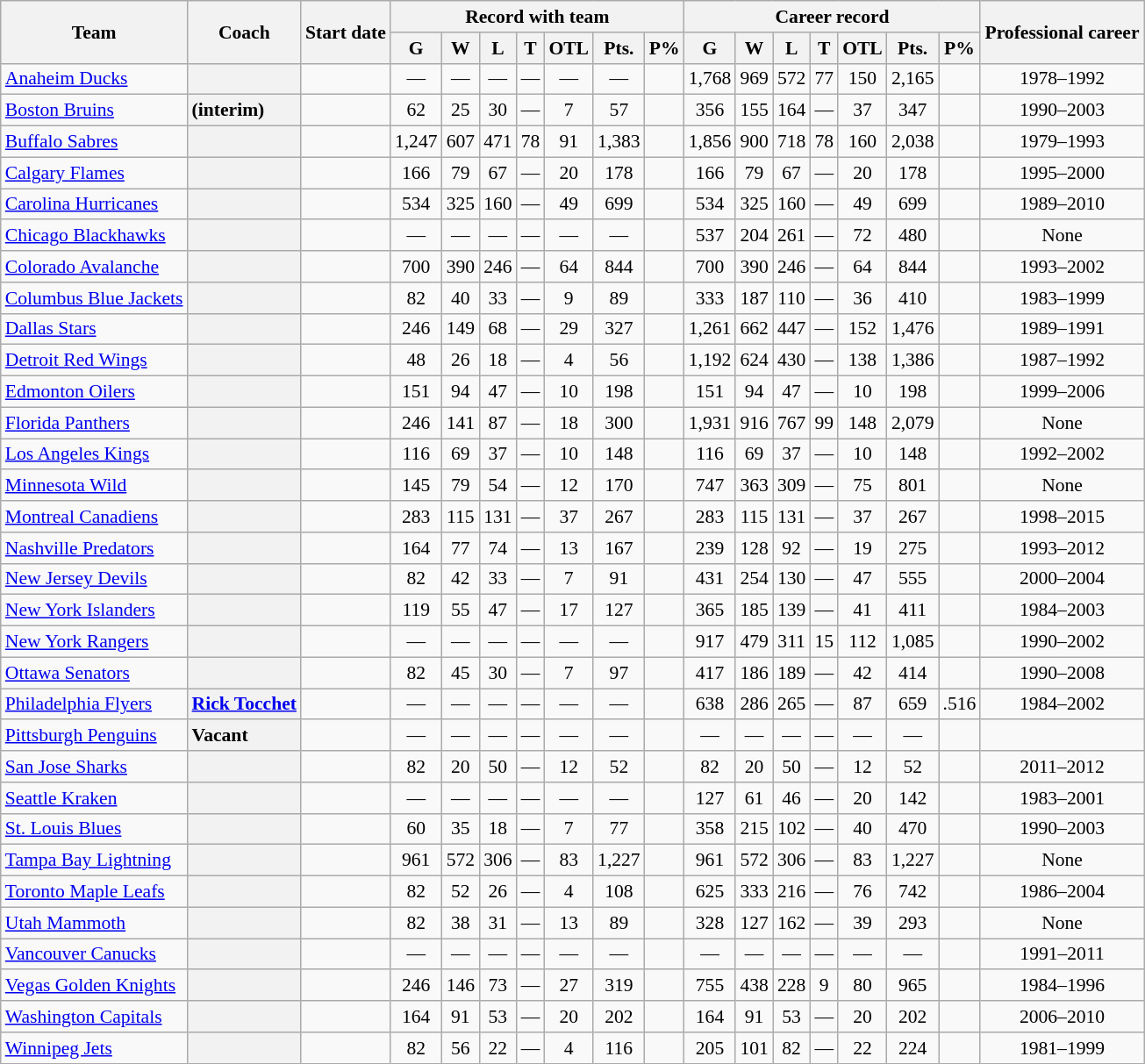<table class="wikitable sortable" style="text-align: center; font-size:90%">
<tr>
<th scope="col" rowspan="2">Team</th>
<th scope="col" rowspan="2">Coach</th>
<th scope="col" rowspan="2">Start date</th>
<th scope="col" colspan="7">Record with team</th>
<th scope="col" colspan="7">Career record</th>
<th scope="col" rowspan="2">Professional career</th>
</tr>
<tr>
<th>G</th>
<th>W</th>
<th>L</th>
<th>T</th>
<th>OTL</th>
<th>Pts.</th>
<th>P%</th>
<th>G</th>
<th>W</th>
<th>L</th>
<th>T</th>
<th>OTL</th>
<th>Pts.</th>
<th>P%</th>
</tr>
<tr>
<td style="text-align:left;"><a href='#'>Anaheim Ducks</a></td>
<th style="text-align:left;"></th>
<td><a href='#'></a></td>
<td>—</td>
<td>—</td>
<td>—</td>
<td>—</td>
<td>—</td>
<td>—</td>
<td></td>
<td>1,768</td>
<td>969</td>
<td>572</td>
<td>77</td>
<td>150</td>
<td>2,165</td>
<td></td>
<td>1978–1992</td>
</tr>
<tr>
<td style="text-align:left;"><a href='#'>Boston Bruins</a></td>
<th style="text-align:left;"> (interim)</th>
<td><a href='#'></a></td>
<td>62</td>
<td>25</td>
<td>30</td>
<td>—</td>
<td>7</td>
<td>57</td>
<td></td>
<td>356</td>
<td>155</td>
<td>164</td>
<td>—</td>
<td>37</td>
<td>347</td>
<td></td>
<td>1990–2003</td>
</tr>
<tr>
<td style="text-align:left;"><a href='#'>Buffalo Sabres</a></td>
<th style="text-align:left;"></th>
<td><a href='#'></a></td>
<td>1,247</td>
<td>607</td>
<td>471</td>
<td>78</td>
<td>91</td>
<td>1,383</td>
<td></td>
<td>1,856</td>
<td>900</td>
<td>718</td>
<td>78</td>
<td>160</td>
<td>2,038</td>
<td></td>
<td>1979–1993</td>
</tr>
<tr>
<td style="text-align:left;"><a href='#'>Calgary Flames</a></td>
<th style="text-align:left;"></th>
<td><a href='#'></a></td>
<td>166</td>
<td>79</td>
<td>67</td>
<td>—</td>
<td>20</td>
<td>178</td>
<td></td>
<td>166</td>
<td>79</td>
<td>67</td>
<td>—</td>
<td>20</td>
<td>178</td>
<td></td>
<td>1995–2000</td>
</tr>
<tr>
<td style="text-align:left;"><a href='#'>Carolina Hurricanes</a></td>
<th style="text-align:left;"></th>
<td><a href='#'></a></td>
<td>534</td>
<td>325</td>
<td>160</td>
<td>—</td>
<td>49</td>
<td>699</td>
<td></td>
<td>534</td>
<td>325</td>
<td>160</td>
<td>—</td>
<td>49</td>
<td>699</td>
<td></td>
<td>1989–2010</td>
</tr>
<tr>
<td style="text-align:left;"><a href='#'>Chicago Blackhawks</a></td>
<th style="text-align:left;"></th>
<td><a href='#'></a></td>
<td>—</td>
<td>—</td>
<td>—</td>
<td>—</td>
<td>—</td>
<td>—</td>
<td></td>
<td>537</td>
<td>204</td>
<td>261</td>
<td>—</td>
<td>72</td>
<td>480</td>
<td></td>
<td>None</td>
</tr>
<tr>
<td style="text-align:left;"><a href='#'>Colorado Avalanche</a></td>
<th style="text-align:left;"></th>
<td><a href='#'></a></td>
<td>700</td>
<td>390</td>
<td>246</td>
<td>—</td>
<td>64</td>
<td>844</td>
<td></td>
<td>700</td>
<td>390</td>
<td>246</td>
<td>—</td>
<td>64</td>
<td>844</td>
<td></td>
<td>1993–2002</td>
</tr>
<tr>
<td style="text-align:left;"><a href='#'>Columbus Blue Jackets</a></td>
<th style="text-align:left;"></th>
<td><a href='#'></a></td>
<td>82</td>
<td>40</td>
<td>33</td>
<td>—</td>
<td>9</td>
<td>89</td>
<td></td>
<td>333</td>
<td>187</td>
<td>110</td>
<td>—</td>
<td>36</td>
<td>410</td>
<td></td>
<td>1983–1999</td>
</tr>
<tr>
<td style="text-align:left;"><a href='#'>Dallas Stars</a></td>
<th style="text-align:left;"></th>
<td><a href='#'></a></td>
<td>246</td>
<td>149</td>
<td>68</td>
<td>—</td>
<td>29</td>
<td>327</td>
<td></td>
<td>1,261</td>
<td>662</td>
<td>447</td>
<td>—</td>
<td>152</td>
<td>1,476</td>
<td></td>
<td>1989–1991</td>
</tr>
<tr>
<td style="text-align:left;"><a href='#'>Detroit Red Wings</a></td>
<th style="text-align:left;"></th>
<td><a href='#'></a></td>
<td>48</td>
<td>26</td>
<td>18</td>
<td>—</td>
<td>4</td>
<td>56</td>
<td></td>
<td>1,192</td>
<td>624</td>
<td>430</td>
<td>—</td>
<td>138</td>
<td>1,386</td>
<td></td>
<td>1987–1992</td>
</tr>
<tr>
<td style="text-align:left;"><a href='#'>Edmonton Oilers</a></td>
<th style="text-align:left;"></th>
<td><a href='#'></a></td>
<td>151</td>
<td>94</td>
<td>47</td>
<td>—</td>
<td>10</td>
<td>198</td>
<td></td>
<td>151</td>
<td>94</td>
<td>47</td>
<td>—</td>
<td>10</td>
<td>198</td>
<td></td>
<td>1999–2006</td>
</tr>
<tr>
<td style="text-align:left;"><a href='#'>Florida Panthers</a></td>
<th style="text-align:left;"></th>
<td><a href='#'></a></td>
<td>246</td>
<td>141</td>
<td>87</td>
<td>—</td>
<td>18</td>
<td>300</td>
<td></td>
<td>1,931</td>
<td>916</td>
<td>767</td>
<td>99</td>
<td>148</td>
<td>2,079</td>
<td></td>
<td>None</td>
</tr>
<tr>
<td style="text-align:left;"><a href='#'>Los Angeles Kings</a></td>
<th style="text-align:left;"></th>
<td><a href='#'></a></td>
<td>116</td>
<td>69</td>
<td>37</td>
<td>—</td>
<td>10</td>
<td>148</td>
<td></td>
<td>116</td>
<td>69</td>
<td>37</td>
<td>—</td>
<td>10</td>
<td>148</td>
<td></td>
<td>1992–2002</td>
</tr>
<tr>
<td style="text-align:left;"><a href='#'>Minnesota Wild</a></td>
<th style="text-align:left;"></th>
<td><a href='#'></a></td>
<td>145</td>
<td>79</td>
<td>54</td>
<td>—</td>
<td>12</td>
<td>170</td>
<td></td>
<td>747</td>
<td>363</td>
<td>309</td>
<td>—</td>
<td>75</td>
<td>801</td>
<td></td>
<td>None</td>
</tr>
<tr>
<td style="text-align:left;"><a href='#'>Montreal Canadiens</a></td>
<th style="text-align:left;"></th>
<td><a href='#'></a></td>
<td>283</td>
<td>115</td>
<td>131</td>
<td>—</td>
<td>37</td>
<td>267</td>
<td></td>
<td>283</td>
<td>115</td>
<td>131</td>
<td>—</td>
<td>37</td>
<td>267</td>
<td></td>
<td>1998–2015</td>
</tr>
<tr>
<td style="text-align:left;"><a href='#'>Nashville Predators</a></td>
<th style="text-align:left;"></th>
<td><a href='#'></a></td>
<td>164</td>
<td>77</td>
<td>74</td>
<td>—</td>
<td>13</td>
<td>167</td>
<td></td>
<td>239</td>
<td>128</td>
<td>92</td>
<td>—</td>
<td>19</td>
<td>275</td>
<td></td>
<td>1993–2012</td>
</tr>
<tr>
<td style="text-align:left;"><a href='#'>New Jersey Devils</a></td>
<th style="text-align:left;"></th>
<td><a href='#'></a></td>
<td>82</td>
<td>42</td>
<td>33</td>
<td>—</td>
<td>7</td>
<td>91</td>
<td></td>
<td>431</td>
<td>254</td>
<td>130</td>
<td>—</td>
<td>47</td>
<td>555</td>
<td></td>
<td>2000–2004</td>
</tr>
<tr>
<td style="text-align:left;"><a href='#'>New York Islanders</a></td>
<th style="text-align:left;"></th>
<td><a href='#'></a></td>
<td>119</td>
<td>55</td>
<td>47</td>
<td>—</td>
<td>17</td>
<td>127</td>
<td></td>
<td>365</td>
<td>185</td>
<td>139</td>
<td>—</td>
<td>41</td>
<td>411</td>
<td></td>
<td>1984–2003</td>
</tr>
<tr>
<td style="text-align:left;"><a href='#'>New York Rangers</a></td>
<th style="text-align:left;"></th>
<td><a href='#'></a></td>
<td>—</td>
<td>—</td>
<td>—</td>
<td>—</td>
<td>—</td>
<td>—</td>
<td></td>
<td>917</td>
<td>479</td>
<td>311</td>
<td>15</td>
<td>112</td>
<td>1,085</td>
<td></td>
<td>1990–2002</td>
</tr>
<tr>
<td style="text-align:left;"><a href='#'>Ottawa Senators</a></td>
<th style="text-align:left;"></th>
<td><a href='#'></a></td>
<td>82</td>
<td>45</td>
<td>30</td>
<td>—</td>
<td>7</td>
<td>97</td>
<td></td>
<td>417</td>
<td>186</td>
<td>189</td>
<td>—</td>
<td>42</td>
<td>414</td>
<td></td>
<td>1990–2008</td>
</tr>
<tr>
<td style="text-align:left;"><a href='#'>Philadelphia Flyers</a></td>
<th style="text-align:left;"><a href='#'>Rick Tocchet</a></th>
<td><a href='#'></a></td>
<td>—</td>
<td>—</td>
<td>—</td>
<td>—</td>
<td>—</td>
<td>—</td>
<td></td>
<td>638</td>
<td>286</td>
<td>265</td>
<td>—</td>
<td>87</td>
<td>659</td>
<td>.516</td>
<td>1984–2002</td>
</tr>
<tr>
<td style="text-align:left;"><a href='#'>Pittsburgh Penguins</a></td>
<th style="text-align:left;">Vacant</th>
<td><a href='#'></a></td>
<td>—</td>
<td>—</td>
<td>—</td>
<td>—</td>
<td>—</td>
<td>—</td>
<td></td>
<td>—</td>
<td>—</td>
<td>—</td>
<td>—</td>
<td>—</td>
<td>—</td>
<td></td>
<td></td>
</tr>
<tr>
<td style="text-align:left;"><a href='#'>San Jose Sharks</a></td>
<th style="text-align:left;"></th>
<td><a href='#'></a></td>
<td>82</td>
<td>20</td>
<td>50</td>
<td>—</td>
<td>12</td>
<td>52</td>
<td></td>
<td>82</td>
<td>20</td>
<td>50</td>
<td>—</td>
<td>12</td>
<td>52</td>
<td></td>
<td>2011–2012</td>
</tr>
<tr>
<td style="text-align:left;"><a href='#'>Seattle Kraken</a></td>
<th style="text-align:left;"></th>
<td><a href='#'></a></td>
<td>—</td>
<td>—</td>
<td>—</td>
<td>—</td>
<td>—</td>
<td>—</td>
<td></td>
<td>127</td>
<td>61</td>
<td>46</td>
<td>—</td>
<td>20</td>
<td>142</td>
<td></td>
<td>1983–2001</td>
</tr>
<tr>
<td style="text-align:left;"><a href='#'>St. Louis Blues</a></td>
<th style="text-align:left;"></th>
<td><a href='#'></a></td>
<td>60</td>
<td>35</td>
<td>18</td>
<td>—</td>
<td>7</td>
<td>77</td>
<td></td>
<td>358</td>
<td>215</td>
<td>102</td>
<td>—</td>
<td>40</td>
<td>470</td>
<td></td>
<td>1990–2003</td>
</tr>
<tr>
<td style="text-align:left;"><a href='#'>Tampa Bay Lightning</a></td>
<th style="text-align:left;"></th>
<td><a href='#'></a></td>
<td>961</td>
<td>572</td>
<td>306</td>
<td>—</td>
<td>83</td>
<td>1,227</td>
<td></td>
<td>961</td>
<td>572</td>
<td>306</td>
<td>—</td>
<td>83</td>
<td>1,227</td>
<td></td>
<td>None</td>
</tr>
<tr>
<td style="text-align:left;"><a href='#'>Toronto Maple Leafs</a></td>
<th style="text-align:left;"></th>
<td><a href='#'></a></td>
<td>82</td>
<td>52</td>
<td>26</td>
<td>—</td>
<td>4</td>
<td>108</td>
<td></td>
<td>625</td>
<td>333</td>
<td>216</td>
<td>—</td>
<td>76</td>
<td>742</td>
<td></td>
<td>1986–2004</td>
</tr>
<tr>
<td style="text-align:left;"><a href='#'>Utah Mammoth</a></td>
<th style="text-align:left;"></th>
<td><a href='#'></a></td>
<td>82</td>
<td>38</td>
<td>31</td>
<td>—</td>
<td>13</td>
<td>89</td>
<td></td>
<td>328</td>
<td>127</td>
<td>162</td>
<td>—</td>
<td>39</td>
<td>293</td>
<td></td>
<td>None</td>
</tr>
<tr>
<td style="text-align:left;"><a href='#'>Vancouver Canucks</a></td>
<th style="text-align:left;"></th>
<td><a href='#'></a></td>
<td>—</td>
<td>—</td>
<td>—</td>
<td>—</td>
<td>—</td>
<td>—</td>
<td></td>
<td>—</td>
<td>—</td>
<td>—</td>
<td>—</td>
<td>—</td>
<td>—</td>
<td></td>
<td>1991–2011</td>
</tr>
<tr>
<td style="text-align:left;"><a href='#'>Vegas Golden Knights</a></td>
<th style="text-align:left;"></th>
<td><a href='#'></a></td>
<td>246</td>
<td>146</td>
<td>73</td>
<td>—</td>
<td>27</td>
<td>319</td>
<td></td>
<td>755</td>
<td>438</td>
<td>228</td>
<td>9</td>
<td>80</td>
<td>965</td>
<td></td>
<td>1984–1996</td>
</tr>
<tr>
<td style="text-align:left;"><a href='#'>Washington Capitals</a></td>
<th style="text-align:left;"></th>
<td><a href='#'></a></td>
<td>164</td>
<td>91</td>
<td>53</td>
<td>—</td>
<td>20</td>
<td>202</td>
<td></td>
<td>164</td>
<td>91</td>
<td>53</td>
<td>—</td>
<td>20</td>
<td>202</td>
<td></td>
<td>2006–2010</td>
</tr>
<tr>
<td style="text-align:left;"><a href='#'>Winnipeg Jets</a></td>
<th style="text-align:left;"></th>
<td><a href='#'></a></td>
<td>82</td>
<td>56</td>
<td>22</td>
<td>—</td>
<td>4</td>
<td>116</td>
<td></td>
<td>205</td>
<td>101</td>
<td>82</td>
<td>—</td>
<td>22</td>
<td>224</td>
<td></td>
<td>1981–1999</td>
</tr>
</table>
